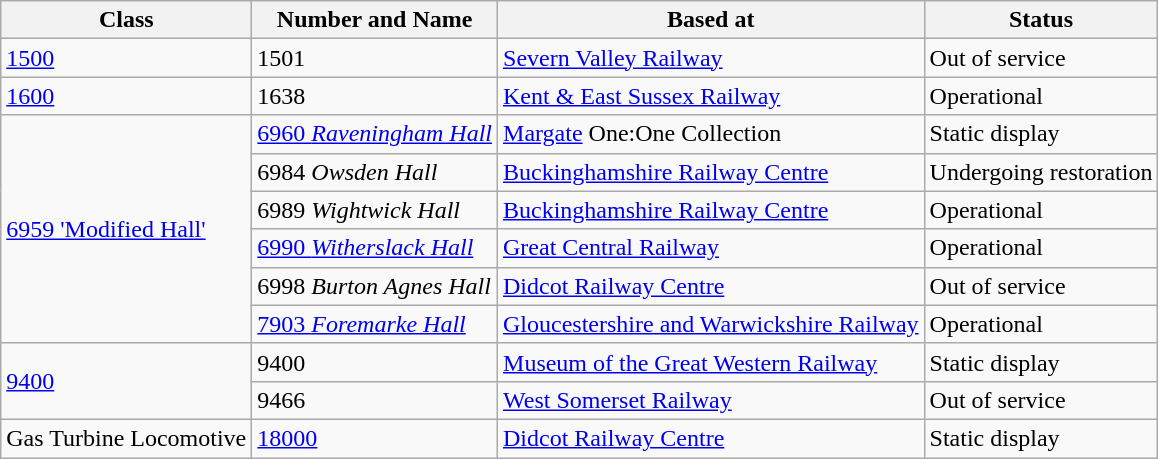<table class="wikitable sortable">
<tr>
<th>Class</th>
<th>Number and Name</th>
<th>Based at</th>
<th>Status</th>
</tr>
<tr>
<td><a href='#'>1500</a></td>
<td>1501</td>
<td><a href='#'>Severn Valley Railway</a></td>
<td>Out of service</td>
</tr>
<tr>
<td><a href='#'>1600</a></td>
<td>1638</td>
<td><a href='#'>Kent & East Sussex Railway</a></td>
<td>Operational</td>
</tr>
<tr>
<td rowspan="6"><a href='#'>6959 'Modified Hall'</a></td>
<td><a href='#'>6960 <em>Raveningham Hall</em></a></td>
<td><a href='#'>Margate</a> One:One Collection</td>
<td>Static display</td>
</tr>
<tr>
<td>6984 <em>Owsden Hall</em></td>
<td><a href='#'>Buckinghamshire Railway Centre</a></td>
<td>Undergoing restoration</td>
</tr>
<tr>
<td>6989 <em>Wightwick Hall</em></td>
<td><a href='#'>Buckinghamshire Railway Centre</a></td>
<td>Operational</td>
</tr>
<tr currently loaned to the bluebell railway>
<td><a href='#'>6990 <em>Witherslack Hall</em></a></td>
<td><a href='#'>Great Central Railway</a></td>
<td>Operational</td>
</tr>
<tr>
<td>6998 <em>Burton Agnes Hall</em></td>
<td><a href='#'>Didcot Railway Centre</a></td>
<td>Out of service</td>
</tr>
<tr>
<td><a href='#'>7903 <em>Foremarke Hall</em></a></td>
<td><a href='#'>Gloucestershire and Warwickshire Railway</a></td>
<td>Operational</td>
</tr>
<tr>
<td rowspan="2"><a href='#'>9400</a></td>
<td>9400</td>
<td><a href='#'>Museum of the Great Western Railway</a></td>
<td>Static display</td>
</tr>
<tr>
<td>9466</td>
<td><a href='#'>West Somerset Railway</a></td>
<td>Out of service</td>
</tr>
<tr>
<td>Gas Turbine Locomotive</td>
<td><a href='#'>18000</a></td>
<td><a href='#'>Didcot Railway Centre</a></td>
<td>Static display</td>
</tr>
</table>
